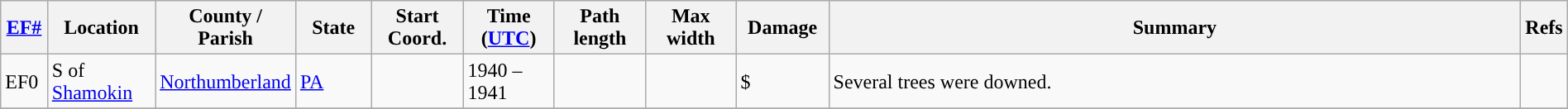<table class="wikitable sortable" style="width:100%;">
<tr>
<th scope="col" width="3%" align="center"><a href='#'>EF#</a></th>
<th scope="col" width="7%" align="center" class="unsortable">Location</th>
<th scope="col" width="6%" align="center" class="unsortable">County / Parish</th>
<th scope="col" width="5%" align="center">State</th>
<th scope="col" width="6%" align="center">Start Coord.</th>
<th scope="col" width="6%" align="center">Time (<a href='#'>UTC</a>)</th>
<th scope="col" width="6%" align="center">Path length</th>
<th scope="col" width="6%" align="center">Max width</th>
<th scope="col" width="6%" align="center">Damage</th>
<th scope="col" width="48%" class="unsortable" align="center">Summary</th>
<th scope="col" width="48%" class="unsortable" align="center">Refs</th>
</tr>
<tr>
<td>EF0</td>
<td>S of <a href='#'>Shamokin</a></td>
<td><a href='#'>Northumberland</a></td>
<td><a href='#'>PA</a></td>
<td></td>
<td>1940 – 1941</td>
<td></td>
<td></td>
<td>$</td>
<td>Several trees were downed.</td>
<td></td>
</tr>
<tr>
</tr>
</table>
